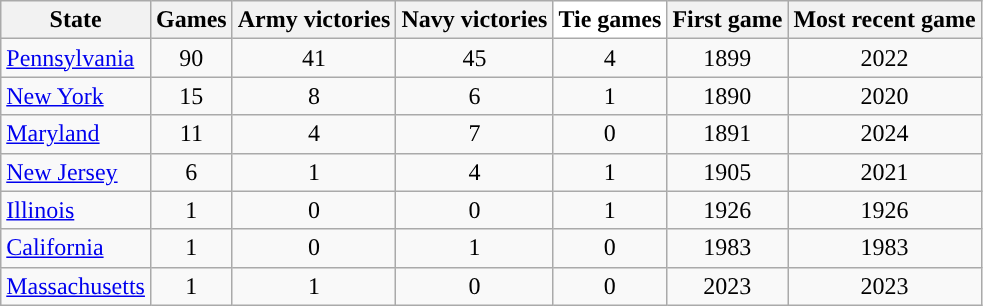<table class="wikitable sortable">
<tr>
<th>State</th>
<th>Games</th>
<th>Army victories</th>
<th>Navy victories</th>
<th style="text-align:center; background:white; color:black;">Tie games</th>
<th>First game</th>
<th>Most recent game</th>
</tr>
<tr>
<td><a href='#'>Pennsylvania</a></td>
<td style="text-align:center;">90</td>
<td style="text-align:center;">41</td>
<td style="text-align:center;">45</td>
<td style="text-align:center;">4</td>
<td style="text-align:center;">1899</td>
<td style="text-align:center;">2022</td>
</tr>
<tr>
<td><a href='#'>New York</a></td>
<td style="text-align:center;">15</td>
<td style="text-align:center;">8</td>
<td style="text-align:center;">6</td>
<td style="text-align:center;">1</td>
<td style="text-align:center;">1890</td>
<td style="text-align:center;">2020</td>
</tr>
<tr>
<td><a href='#'>Maryland</a></td>
<td style="text-align:center;">11</td>
<td style="text-align:center;">4</td>
<td style="text-align:center;">7</td>
<td style="text-align:center;">0</td>
<td style="text-align:center;">1891</td>
<td style="text-align:center;">2024</td>
</tr>
<tr>
<td><a href='#'>New Jersey</a></td>
<td style="text-align:center;">6</td>
<td style="text-align:center;">1</td>
<td style="text-align:center;">4</td>
<td style="text-align:center;">1</td>
<td style="text-align:center;">1905</td>
<td style="text-align:center;">2021</td>
</tr>
<tr>
<td><a href='#'>Illinois</a></td>
<td style="text-align:center;">1</td>
<td style="text-align:center;">0</td>
<td style="text-align:center;">0</td>
<td style="text-align:center;">1</td>
<td style="text-align:center;">1926</td>
<td style="text-align:center;">1926</td>
</tr>
<tr>
<td><a href='#'>California</a></td>
<td style="text-align:center;">1</td>
<td style="text-align:center;">0</td>
<td style="text-align:center;">1</td>
<td style="text-align:center;">0</td>
<td style="text-align:center;">1983</td>
<td style="text-align:center;">1983</td>
</tr>
<tr>
<td><a href='#'>Massachusetts</a></td>
<td style="text-align:center;">1</td>
<td style="text-align:center;">1</td>
<td style="text-align:center;">0</td>
<td style="text-align:center;">0</td>
<td style="text-align:center;">2023</td>
<td style="text-align:center;">2023</td>
</tr>
</table>
